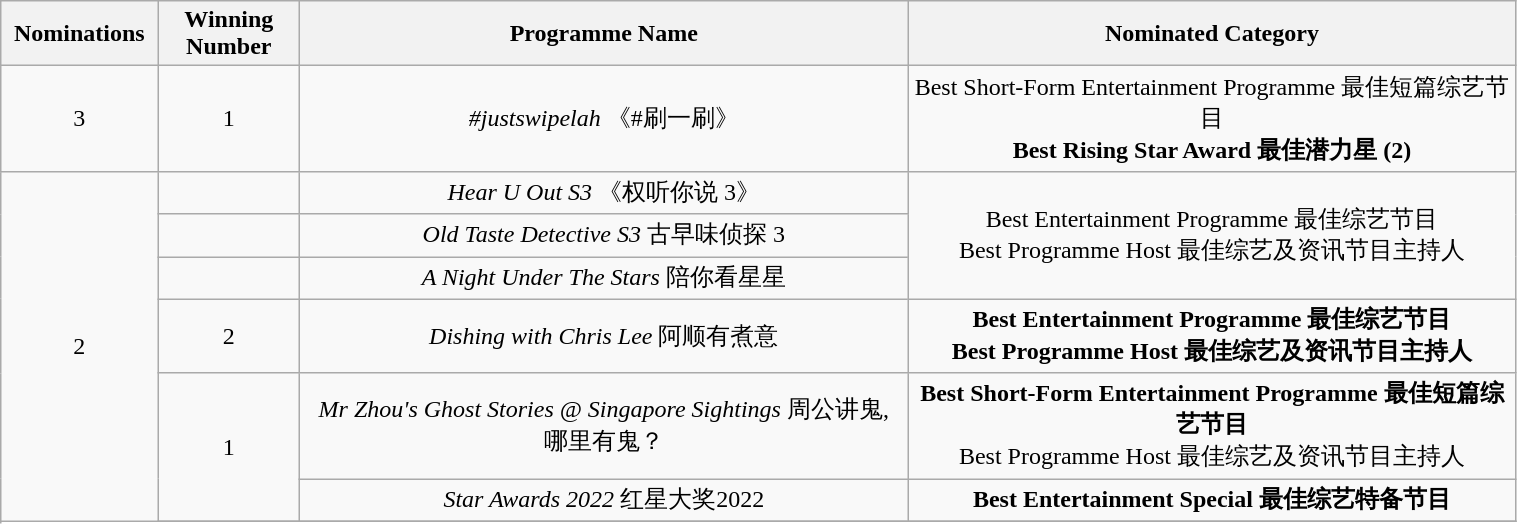<table class="wikitable" width=80% style="text-align:center">
<tr>
<th width=3%>Nominations</th>
<th width=7%>Winning Number</th>
<th width=30%>Programme Name</th>
<th width=30%>Nominated Category</th>
</tr>
<tr>
<td>3</td>
<td>1</td>
<td><em>#justswipelah</em> 《#刷一刷》</td>
<td>Best Short-Form Entertainment Programme 最佳短篇综艺节目 <br> <strong>Best Rising Star Award 最佳潜力星 (2)</strong></td>
</tr>
<tr>
<td rowspan=9>2</td>
<td></td>
<td><em>Hear U Out S3</em> 《权听你说 3》</td>
<td rowspan=3>Best Entertainment Programme 最佳综艺节目 <br> Best Programme Host 最佳综艺及资讯节目主持人</td>
</tr>
<tr>
<td></td>
<td><em>Old Taste Detective S3</em> 古早味侦探 3</td>
</tr>
<tr>
<td></td>
<td><em>A Night Under The Stars</em> 陪你看星星</td>
</tr>
<tr>
<td>2</td>
<td><em>Dishing with Chris Lee </em> 阿顺有煮意</td>
<td><strong>Best Entertainment Programme 最佳综艺节目</strong> <br> <strong>Best Programme Host 最佳综艺及资讯节目主持人</strong></td>
</tr>
<tr>
<td rowspan=2>1</td>
<td><em>Mr Zhou's Ghost Stories @ Singapore Sightings</em> 周公讲鬼, 哪里有鬼？</td>
<td><strong>Best Short-Form Entertainment Programme 最佳短篇综艺节目</strong> <br> Best Programme Host 最佳综艺及资讯节目主持人</td>
</tr>
<tr>
<td><em>Star Awards 2022</em> 红星大奖2022</td>
<td><strong>Best Entertainment Special 最佳综艺特备节目</strong></td>
</tr>
<tr>
</tr>
</table>
